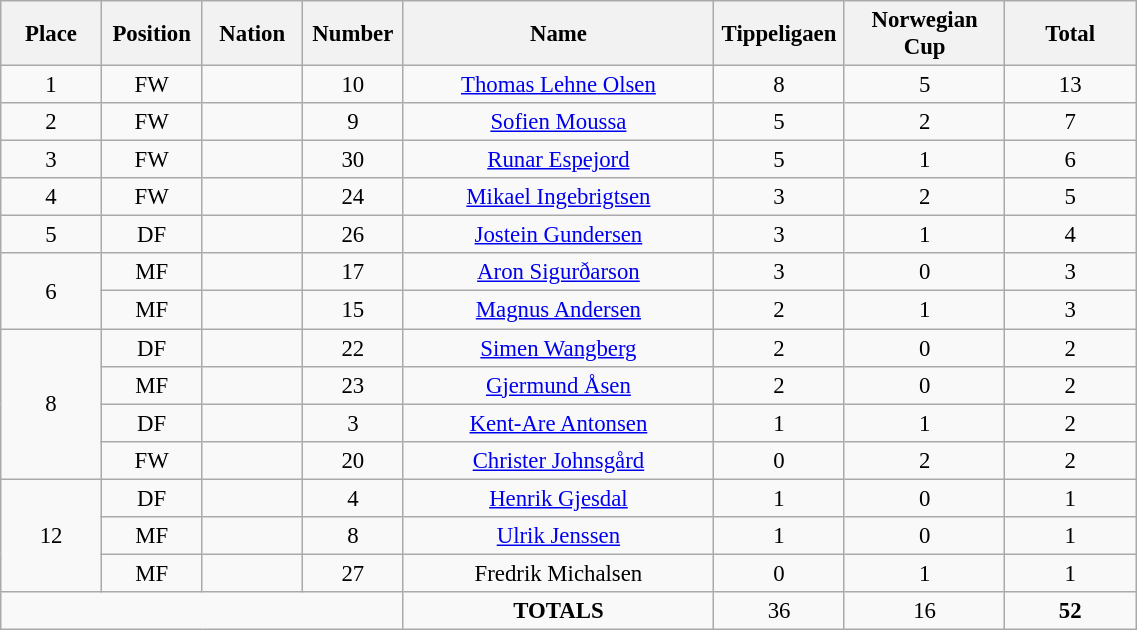<table class="wikitable" style="font-size: 95%; text-align: center;">
<tr>
<th width=60>Place</th>
<th width=60>Position</th>
<th width=60>Nation</th>
<th width=60>Number</th>
<th width=200>Name</th>
<th width=80>Tippeligaen</th>
<th width=100>Norwegian Cup</th>
<th width=80><strong>Total</strong></th>
</tr>
<tr>
<td>1</td>
<td>FW</td>
<td></td>
<td>10</td>
<td><a href='#'>Thomas Lehne Olsen</a></td>
<td>8</td>
<td>5</td>
<td>13</td>
</tr>
<tr>
<td>2</td>
<td>FW</td>
<td></td>
<td>9</td>
<td><a href='#'>Sofien Moussa</a></td>
<td>5</td>
<td>2</td>
<td>7</td>
</tr>
<tr>
<td>3</td>
<td>FW</td>
<td></td>
<td>30</td>
<td><a href='#'>Runar Espejord</a></td>
<td>5</td>
<td>1</td>
<td>6</td>
</tr>
<tr>
<td>4</td>
<td>FW</td>
<td></td>
<td>24</td>
<td><a href='#'>Mikael Ingebrigtsen</a></td>
<td>3</td>
<td>2</td>
<td>5</td>
</tr>
<tr>
<td>5</td>
<td>DF</td>
<td></td>
<td>26</td>
<td><a href='#'>Jostein Gundersen</a></td>
<td>3</td>
<td>1</td>
<td>4</td>
</tr>
<tr>
<td rowspan="2">6</td>
<td>MF</td>
<td></td>
<td>17</td>
<td><a href='#'>Aron Sigurðarson</a></td>
<td>3</td>
<td>0</td>
<td>3</td>
</tr>
<tr>
<td>MF</td>
<td></td>
<td>15</td>
<td><a href='#'>Magnus Andersen</a></td>
<td>2</td>
<td>1</td>
<td>3</td>
</tr>
<tr>
<td rowspan="4">8</td>
<td>DF</td>
<td></td>
<td>22</td>
<td><a href='#'>Simen Wangberg</a></td>
<td>2</td>
<td>0</td>
<td>2</td>
</tr>
<tr>
<td>MF</td>
<td></td>
<td>23</td>
<td><a href='#'>Gjermund Åsen</a></td>
<td>2</td>
<td>0</td>
<td>2</td>
</tr>
<tr>
<td>DF</td>
<td></td>
<td>3</td>
<td><a href='#'>Kent-Are Antonsen</a></td>
<td>1</td>
<td>1</td>
<td>2</td>
</tr>
<tr>
<td>FW</td>
<td></td>
<td>20</td>
<td><a href='#'>Christer Johnsgård</a></td>
<td>0</td>
<td>2</td>
<td>2</td>
</tr>
<tr>
<td rowspan="3">12</td>
<td>DF</td>
<td></td>
<td>4</td>
<td><a href='#'>Henrik Gjesdal</a></td>
<td>1</td>
<td>0</td>
<td>1</td>
</tr>
<tr>
<td>MF</td>
<td></td>
<td>8</td>
<td><a href='#'>Ulrik Jenssen</a></td>
<td>1</td>
<td>0</td>
<td>1</td>
</tr>
<tr>
<td>MF</td>
<td></td>
<td>27</td>
<td>Fredrik Michalsen</td>
<td>0</td>
<td>1</td>
<td>1</td>
</tr>
<tr>
<td colspan="4"></td>
<td><strong>TOTALS</strong></td>
<td>36</td>
<td>16</td>
<td><strong>52</strong></td>
</tr>
</table>
